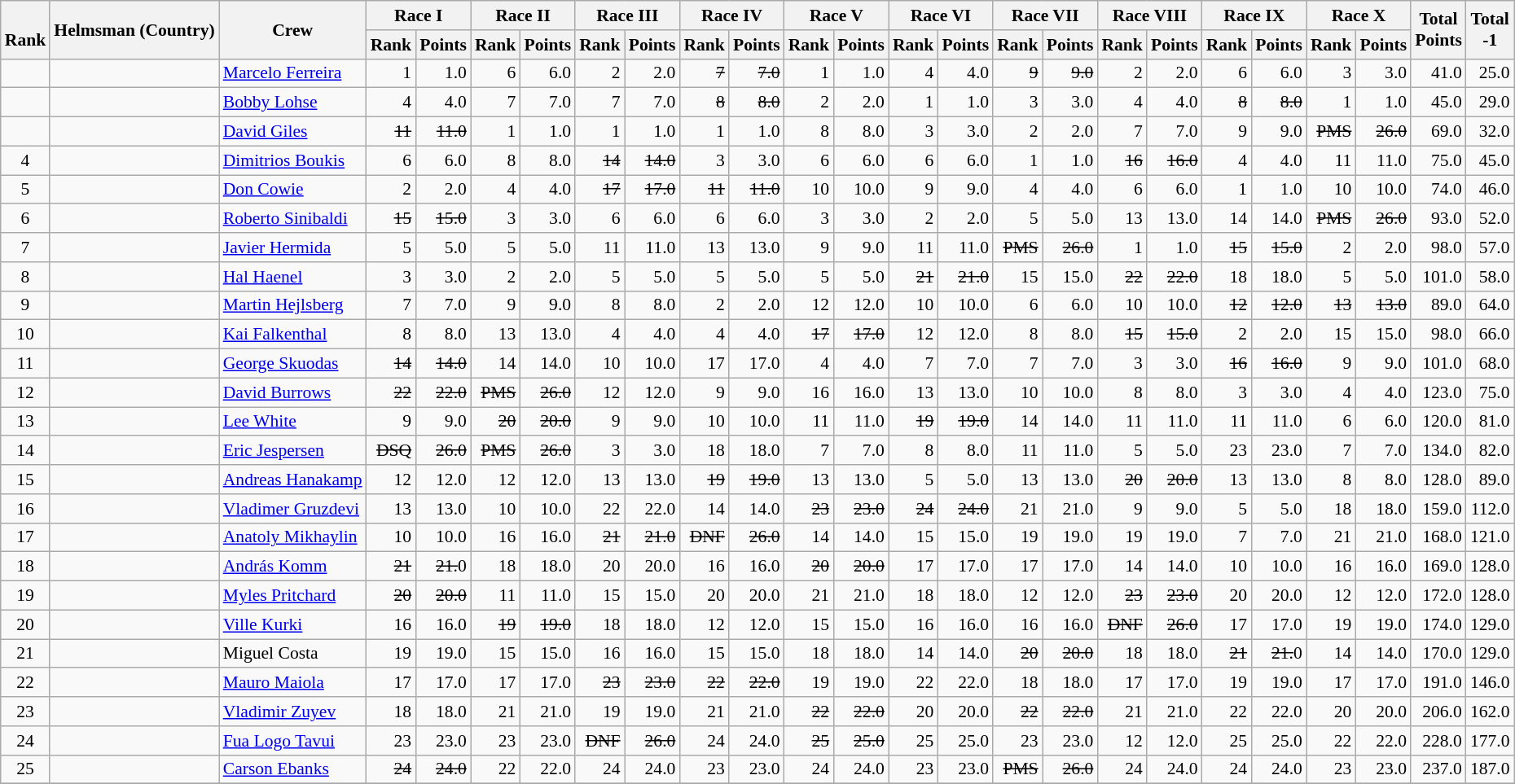<table class="wikitable" style="text-align:right; font-size:90%">
<tr>
<th rowspan="2"><br>Rank</th>
<th rowspan="2">Helmsman (Country)</th>
<th rowspan="2">Crew</th>
<th colspan="2">Race I</th>
<th colspan="2">Race II</th>
<th colspan="2">Race III</th>
<th colspan="2">Race IV</th>
<th colspan="2">Race V</th>
<th colspan="2">Race VI</th>
<th colspan="2">Race VII</th>
<th colspan="2">Race VIII</th>
<th colspan="2">Race IX</th>
<th colspan="2">Race X</th>
<th rowspan="2">Total <br>Points <br></th>
<th rowspan="2">Total<br>-1<br></th>
</tr>
<tr>
<th>Rank</th>
<th>Points</th>
<th>Rank</th>
<th>Points</th>
<th>Rank</th>
<th>Points</th>
<th>Rank</th>
<th>Points</th>
<th>Rank</th>
<th>Points</th>
<th>Rank</th>
<th>Points</th>
<th>Rank</th>
<th>Points</th>
<th>Rank</th>
<th>Points</th>
<th>Rank</th>
<th>Points</th>
<th>Rank</th>
<th>Points</th>
</tr>
<tr style="vertical-align:top;">
<td align=center></td>
<td align=left></td>
<td align=left><a href='#'>Marcelo Ferreira</a> </td>
<td>1</td>
<td>1.0</td>
<td>6</td>
<td>6.0</td>
<td>2</td>
<td>2.0</td>
<td><s>7</s></td>
<td><s>7.0</s></td>
<td>1</td>
<td>1.0</td>
<td>4</td>
<td>4.0</td>
<td><s>9</s></td>
<td><s>9.0</s></td>
<td>2</td>
<td>2.0</td>
<td>6</td>
<td>6.0</td>
<td>3</td>
<td>3.0</td>
<td>41.0</td>
<td>25.0</td>
</tr>
<tr>
<td align=center></td>
<td align=left></td>
<td align=left><a href='#'>Bobby Lohse</a> </td>
<td>4</td>
<td>4.0</td>
<td>7</td>
<td>7.0</td>
<td>7</td>
<td>7.0</td>
<td><s>8</s></td>
<td><s>8.0</s></td>
<td>2</td>
<td>2.0</td>
<td>1</td>
<td>1.0</td>
<td>3</td>
<td>3.0</td>
<td>4</td>
<td>4.0</td>
<td><s>8</s></td>
<td><s>8.0</s></td>
<td>1</td>
<td>1.0</td>
<td>45.0</td>
<td>29.0</td>
</tr>
<tr>
<td align=center></td>
<td align=left></td>
<td align=left><a href='#'>David Giles</a> </td>
<td><s>11</s></td>
<td><s>11.0</s></td>
<td>1</td>
<td>1.0</td>
<td>1</td>
<td>1.0</td>
<td>1</td>
<td>1.0</td>
<td>8</td>
<td>8.0</td>
<td>3</td>
<td>3.0</td>
<td>2</td>
<td>2.0</td>
<td>7</td>
<td>7.0</td>
<td>9</td>
<td>9.0</td>
<td><s>PMS</s></td>
<td><s>26.0</s></td>
<td>69.0</td>
<td>32.0</td>
</tr>
<tr>
<td align=center>4</td>
<td align=left></td>
<td align=left><a href='#'>Dimitrios Boukis</a> </td>
<td>6</td>
<td>6.0</td>
<td>8</td>
<td>8.0</td>
<td><s>14</s></td>
<td><s>14.0</s></td>
<td>3</td>
<td>3.0</td>
<td>6</td>
<td>6.0</td>
<td>6</td>
<td>6.0</td>
<td>1</td>
<td>1.0</td>
<td><s>16</s></td>
<td><s>16.0</s></td>
<td>4</td>
<td>4.0</td>
<td>11</td>
<td>11.0</td>
<td>75.0</td>
<td>45.0</td>
</tr>
<tr>
<td align=center>5</td>
<td align=left></td>
<td align=left><a href='#'>Don Cowie</a> </td>
<td>2</td>
<td>2.0</td>
<td>4</td>
<td>4.0</td>
<td><s>17</s></td>
<td><s>17.0</s></td>
<td><s>11</s></td>
<td><s>11.0</s></td>
<td>10</td>
<td>10.0</td>
<td>9</td>
<td>9.0</td>
<td>4</td>
<td>4.0</td>
<td>6</td>
<td>6.0</td>
<td>1</td>
<td>1.0</td>
<td>10</td>
<td>10.0</td>
<td>74.0</td>
<td>46.0</td>
</tr>
<tr>
<td align=center>6</td>
<td align=left></td>
<td align=left><a href='#'>Roberto Sinibaldi</a> </td>
<td><s>15</s></td>
<td><s>15.0</s></td>
<td>3</td>
<td>3.0</td>
<td>6</td>
<td>6.0</td>
<td>6</td>
<td>6.0</td>
<td>3</td>
<td>3.0</td>
<td>2</td>
<td>2.0</td>
<td>5</td>
<td>5.0</td>
<td>13</td>
<td>13.0</td>
<td>14</td>
<td>14.0</td>
<td><s>PMS</s></td>
<td><s>26.0</s></td>
<td>93.0</td>
<td>52.0</td>
</tr>
<tr>
<td align=center>7</td>
<td align=left></td>
<td align=left><a href='#'>Javier Hermida</a> </td>
<td>5</td>
<td>5.0</td>
<td>5</td>
<td>5.0</td>
<td>11</td>
<td>11.0</td>
<td>13</td>
<td>13.0</td>
<td>9</td>
<td>9.0</td>
<td>11</td>
<td>11.0</td>
<td><s>PMS</s></td>
<td><s>26.0</s></td>
<td>1</td>
<td>1.0</td>
<td><s>15</s></td>
<td><s>15.0</s></td>
<td>2</td>
<td>2.0</td>
<td>98.0</td>
<td>57.0</td>
</tr>
<tr>
<td align=center>8</td>
<td align=left></td>
<td align=left><a href='#'>Hal Haenel</a> </td>
<td>3</td>
<td>3.0</td>
<td>2</td>
<td>2.0</td>
<td>5</td>
<td>5.0</td>
<td>5</td>
<td>5.0</td>
<td>5</td>
<td>5.0</td>
<td><s>21</s></td>
<td><s>21.0</s></td>
<td>15</td>
<td>15.0</td>
<td><s>22</s></td>
<td><s>22.0</s></td>
<td>18</td>
<td>18.0</td>
<td>5</td>
<td>5.0</td>
<td>101.0</td>
<td>58.0</td>
</tr>
<tr>
<td align=center>9</td>
<td align=left></td>
<td align=left><a href='#'>Martin Hejlsberg</a> </td>
<td>7</td>
<td>7.0</td>
<td>9</td>
<td>9.0</td>
<td>8</td>
<td>8.0</td>
<td>2</td>
<td>2.0</td>
<td>12</td>
<td>12.0</td>
<td>10</td>
<td>10.0</td>
<td>6</td>
<td>6.0</td>
<td>10</td>
<td>10.0</td>
<td><s>12</s></td>
<td><s>12.0</s></td>
<td><s>13</s></td>
<td><s>13.0</s></td>
<td>89.0</td>
<td>64.0</td>
</tr>
<tr>
<td align=center>10</td>
<td align=left></td>
<td align=left><a href='#'>Kai Falkenthal</a> </td>
<td>8</td>
<td>8.0</td>
<td>13</td>
<td>13.0</td>
<td>4</td>
<td>4.0</td>
<td>4</td>
<td>4.0</td>
<td><s>17</s></td>
<td><s>17.0</s></td>
<td>12</td>
<td>12.0</td>
<td>8</td>
<td>8.0</td>
<td><s>15</s></td>
<td><s>15.0</s></td>
<td>2</td>
<td>2.0</td>
<td>15</td>
<td>15.0</td>
<td>98.0</td>
<td>66.0</td>
</tr>
<tr>
<td align=center>11</td>
<td align=left></td>
<td align=left><a href='#'>George Skuodas</a> </td>
<td><s>14</s></td>
<td><s>14.0</s></td>
<td>14</td>
<td>14.0</td>
<td>10</td>
<td>10.0</td>
<td>17</td>
<td>17.0</td>
<td>4</td>
<td>4.0</td>
<td>7</td>
<td>7.0</td>
<td>7</td>
<td>7.0</td>
<td>3</td>
<td>3.0</td>
<td><s>16</s></td>
<td><s>16.0</s></td>
<td>9</td>
<td>9.0</td>
<td>101.0</td>
<td>68.0</td>
</tr>
<tr>
<td align=center>12</td>
<td align=left></td>
<td align=left><a href='#'>David Burrows</a> </td>
<td><s>22</s></td>
<td><s>22.0</s></td>
<td><s>PMS</s></td>
<td><s>26.0</s></td>
<td>12</td>
<td>12.0</td>
<td>9</td>
<td>9.0</td>
<td>16</td>
<td>16.0</td>
<td>13</td>
<td>13.0</td>
<td>10</td>
<td>10.0</td>
<td>8</td>
<td>8.0</td>
<td>3</td>
<td>3.0</td>
<td>4</td>
<td>4.0</td>
<td>123.0</td>
<td>75.0</td>
</tr>
<tr>
<td align=center>13</td>
<td align=left></td>
<td align=left><a href='#'>Lee White</a> </td>
<td>9</td>
<td>9.0</td>
<td><s>20</s></td>
<td><s>20.0</s></td>
<td>9</td>
<td>9.0</td>
<td>10</td>
<td>10.0</td>
<td>11</td>
<td>11.0</td>
<td><s>19</s></td>
<td><s>19.0</s></td>
<td>14</td>
<td>14.0</td>
<td>11</td>
<td>11.0</td>
<td>11</td>
<td>11.0</td>
<td>6</td>
<td>6.0</td>
<td>120.0</td>
<td>81.0</td>
</tr>
<tr>
<td align=center>14</td>
<td align=left></td>
<td align=left><a href='#'>Eric Jespersen</a> </td>
<td><s>DSQ</s></td>
<td><s>26.0</s></td>
<td><s>PMS</s></td>
<td><s>26.0</s></td>
<td>3</td>
<td>3.0</td>
<td>18</td>
<td>18.0</td>
<td>7</td>
<td>7.0</td>
<td>8</td>
<td>8.0</td>
<td>11</td>
<td>11.0</td>
<td>5</td>
<td>5.0</td>
<td>23</td>
<td>23.0</td>
<td>7</td>
<td>7.0</td>
<td>134.0</td>
<td>82.0</td>
</tr>
<tr>
<td align=center>15</td>
<td align=left></td>
<td align=left><a href='#'>Andreas Hanakamp</a> </td>
<td>12</td>
<td>12.0</td>
<td>12</td>
<td>12.0</td>
<td>13</td>
<td>13.0</td>
<td><s>19</s></td>
<td><s>19.0</s></td>
<td>13</td>
<td>13.0</td>
<td>5</td>
<td>5.0</td>
<td>13</td>
<td>13.0</td>
<td><s>20</s></td>
<td><s>20.0</s></td>
<td>13</td>
<td>13.0</td>
<td>8</td>
<td>8.0</td>
<td>128.0</td>
<td>89.0</td>
</tr>
<tr>
<td align=center>16</td>
<td align=left></td>
<td align=left><a href='#'>Vladimer Gruzdevi</a> </td>
<td>13</td>
<td>13.0</td>
<td>10</td>
<td>10.0</td>
<td>22</td>
<td>22.0</td>
<td>14</td>
<td>14.0</td>
<td><s>23</s></td>
<td><s>23.0</s></td>
<td><s>24</s></td>
<td><s>24.0</s></td>
<td>21</td>
<td>21.0</td>
<td>9</td>
<td>9.0</td>
<td>5</td>
<td>5.0</td>
<td>18</td>
<td>18.0</td>
<td>159.0</td>
<td>112.0</td>
</tr>
<tr>
<td align=center>17</td>
<td align=left></td>
<td align=left><a href='#'>Anatoly Mikhaylin</a> </td>
<td>10</td>
<td>10.0</td>
<td>16</td>
<td>16.0</td>
<td><s>21</s></td>
<td><s>21.0</s></td>
<td><s>DNF</s></td>
<td><s>26.0</s></td>
<td>14</td>
<td>14.0</td>
<td>15</td>
<td>15.0</td>
<td>19</td>
<td>19.0</td>
<td>19</td>
<td>19.0</td>
<td>7</td>
<td>7.0</td>
<td>21</td>
<td>21.0</td>
<td>168.0</td>
<td>121.0</td>
</tr>
<tr>
<td align=center>18</td>
<td align=left></td>
<td align=left><a href='#'>András Komm</a> </td>
<td><s>21</s></td>
<td><s>21.</s>0</td>
<td>18</td>
<td>18.0</td>
<td>20</td>
<td>20.0</td>
<td>16</td>
<td>16.0</td>
<td><s>20</s></td>
<td><s>20.0</s></td>
<td>17</td>
<td>17.0</td>
<td>17</td>
<td>17.0</td>
<td>14</td>
<td>14.0</td>
<td>10</td>
<td>10.0</td>
<td>16</td>
<td>16.0</td>
<td>169.0</td>
<td>128.0</td>
</tr>
<tr>
<td align=center>19</td>
<td align=left></td>
<td align=left><a href='#'>Myles Pritchard</a> </td>
<td><s>20</s></td>
<td><s>20.0</s></td>
<td>11</td>
<td>11.0</td>
<td>15</td>
<td>15.0</td>
<td>20</td>
<td>20.0</td>
<td>21</td>
<td>21.0</td>
<td>18</td>
<td>18.0</td>
<td>12</td>
<td>12.0</td>
<td><s>23</s></td>
<td><s>23.0</s></td>
<td>20</td>
<td>20.0</td>
<td>12</td>
<td>12.0</td>
<td>172.0</td>
<td>128.0</td>
</tr>
<tr>
<td align=center>20</td>
<td align=left></td>
<td align=left><a href='#'>Ville Kurki</a> </td>
<td>16</td>
<td>16.0</td>
<td><s>19</s></td>
<td><s>19.0</s></td>
<td>18</td>
<td>18.0</td>
<td>12</td>
<td>12.0</td>
<td>15</td>
<td>15.0</td>
<td>16</td>
<td>16.0</td>
<td>16</td>
<td>16.0</td>
<td><s>DNF</s></td>
<td><s>26.0</s></td>
<td>17</td>
<td>17.0</td>
<td>19</td>
<td>19.0</td>
<td>174.0</td>
<td>129.0</td>
</tr>
<tr>
<td align=center>21</td>
<td align=left></td>
<td align=left>Miguel Costa </td>
<td>19</td>
<td>19.0</td>
<td>15</td>
<td>15.0</td>
<td>16</td>
<td>16.0</td>
<td>15</td>
<td>15.0</td>
<td>18</td>
<td>18.0</td>
<td>14</td>
<td>14.0</td>
<td><s>20</s></td>
<td><s>20.0</s></td>
<td>18</td>
<td>18.0</td>
<td><s>21</s></td>
<td><s>21.</s>0</td>
<td>14</td>
<td>14.0</td>
<td>170.0</td>
<td>129.0</td>
</tr>
<tr>
<td align=center>22</td>
<td align=left></td>
<td align=left><a href='#'>Mauro Maiola</a> </td>
<td>17</td>
<td>17.0</td>
<td>17</td>
<td>17.0</td>
<td><s>23</s></td>
<td><s>23.0</s></td>
<td><s>22</s></td>
<td><s>22.0</s></td>
<td>19</td>
<td>19.0</td>
<td>22</td>
<td>22.0</td>
<td>18</td>
<td>18.0</td>
<td>17</td>
<td>17.0</td>
<td>19</td>
<td>19.0</td>
<td>17</td>
<td>17.0</td>
<td>191.0</td>
<td>146.0</td>
</tr>
<tr>
<td align=center>23</td>
<td align=left></td>
<td align=left><a href='#'>Vladimir Zuyev</a> </td>
<td>18</td>
<td>18.0</td>
<td>21</td>
<td>21.0</td>
<td>19</td>
<td>19.0</td>
<td>21</td>
<td>21.0</td>
<td><s>22</s></td>
<td><s>22.0</s></td>
<td>20</td>
<td>20.0</td>
<td><s>22</s></td>
<td><s>22.0</s></td>
<td>21</td>
<td>21.0</td>
<td>22</td>
<td>22.0</td>
<td>20</td>
<td>20.0</td>
<td>206.0</td>
<td>162.0</td>
</tr>
<tr>
<td align=center>24</td>
<td align=left></td>
<td align=left><a href='#'>Fua Logo Tavui</a> </td>
<td>23</td>
<td>23.0</td>
<td>23</td>
<td>23.0</td>
<td><s>DNF</s></td>
<td><s>26.0</s></td>
<td>24</td>
<td>24.0</td>
<td><s>25</s></td>
<td><s>25.0</s></td>
<td>25</td>
<td>25.0</td>
<td>23</td>
<td>23.0</td>
<td>12</td>
<td>12.0</td>
<td>25</td>
<td>25.0</td>
<td>22</td>
<td>22.0</td>
<td>228.0</td>
<td>177.0</td>
</tr>
<tr>
<td align=center>25</td>
<td align=left></td>
<td align=left><a href='#'>Carson Ebanks</a> </td>
<td><s>24</s></td>
<td><s>24.0</s></td>
<td>22</td>
<td>22.0</td>
<td>24</td>
<td>24.0</td>
<td>23</td>
<td>23.0</td>
<td>24</td>
<td>24.0</td>
<td>23</td>
<td>23.0</td>
<td><s>PMS</s></td>
<td><s>26.0</s></td>
<td>24</td>
<td>24.0</td>
<td>24</td>
<td>24.0</td>
<td>23</td>
<td>23.0</td>
<td>237.0</td>
<td>187.0</td>
</tr>
<tr>
</tr>
</table>
